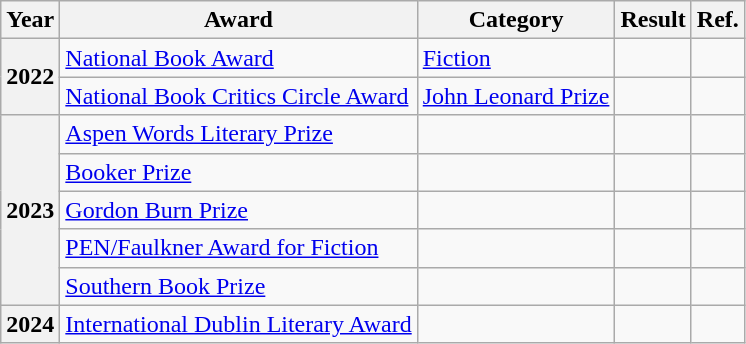<table class="wikitable sortable">
<tr>
<th>Year</th>
<th>Award</th>
<th>Category</th>
<th>Result</th>
<th>Ref.</th>
</tr>
<tr>
<th rowspan="2">2022</th>
<td><a href='#'>National Book Award</a></td>
<td><a href='#'>Fiction</a></td>
<td></td>
<td></td>
</tr>
<tr>
<td><a href='#'>National Book Critics Circle Award</a></td>
<td><a href='#'>John Leonard Prize</a></td>
<td></td>
<td></td>
</tr>
<tr>
<th rowspan="5">2023</th>
<td><a href='#'>Aspen Words Literary Prize</a></td>
<td></td>
<td></td>
<td></td>
</tr>
<tr>
<td><a href='#'>Booker Prize</a></td>
<td></td>
<td></td>
<td></td>
</tr>
<tr>
<td><a href='#'>Gordon Burn Prize</a></td>
<td></td>
<td></td>
<td></td>
</tr>
<tr>
<td><a href='#'>PEN/Faulkner Award for Fiction</a></td>
<td></td>
<td></td>
<td></td>
</tr>
<tr>
<td><a href='#'>Southern Book Prize</a></td>
<td></td>
<td></td>
<td></td>
</tr>
<tr>
<th>2024</th>
<td><a href='#'>International Dublin Literary Award</a></td>
<td></td>
<td></td>
<td></td>
</tr>
</table>
